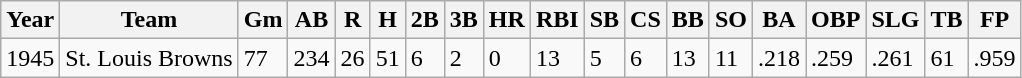<table class="wikitable">
<tr>
<th>Year</th>
<th>Team</th>
<th>Gm</th>
<th>AB</th>
<th>R</th>
<th>H</th>
<th>2B</th>
<th>3B</th>
<th>HR</th>
<th>RBI</th>
<th>SB</th>
<th>CS</th>
<th>BB</th>
<th>SO</th>
<th>BA</th>
<th>OBP</th>
<th>SLG</th>
<th>TB</th>
<th>FP</th>
</tr>
<tr>
<td>1945</td>
<td>St. Louis Browns</td>
<td>77</td>
<td>234</td>
<td>26</td>
<td>51</td>
<td>6</td>
<td>2</td>
<td>0</td>
<td>13</td>
<td>5</td>
<td>6</td>
<td>13</td>
<td>11</td>
<td>.218</td>
<td>.259</td>
<td>.261</td>
<td>61</td>
<td>.959</td>
</tr>
</table>
